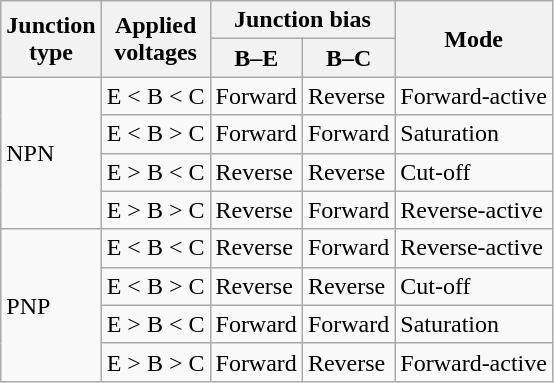<table class="wikitable floatright">
<tr>
<th rowspan=2>Junction <br>type</th>
<th rowspan=2>Applied <br>voltages</th>
<th colspan=2>Junction bias</th>
<th rowspan=2>Mode</th>
</tr>
<tr>
<th>B–E</th>
<th>B–C</th>
</tr>
<tr>
<td rowspan=4>NPN</td>
<td>E < B < C</td>
<td>Forward</td>
<td>Reverse</td>
<td>Forward-active</td>
</tr>
<tr>
<td>E < B > C</td>
<td>Forward</td>
<td>Forward</td>
<td>Saturation</td>
</tr>
<tr>
<td>E > B < C</td>
<td>Reverse</td>
<td>Reverse</td>
<td>Cut-off</td>
</tr>
<tr>
<td>E > B > C</td>
<td>Reverse</td>
<td>Forward</td>
<td>Reverse-active</td>
</tr>
<tr>
<td rowspan=4>PNP</td>
<td>E < B < C</td>
<td>Reverse</td>
<td>Forward</td>
<td>Reverse-active</td>
</tr>
<tr>
<td>E < B > C</td>
<td>Reverse</td>
<td>Reverse</td>
<td>Cut-off</td>
</tr>
<tr>
<td>E > B < C</td>
<td>Forward</td>
<td>Forward</td>
<td>Saturation</td>
</tr>
<tr>
<td>E > B > C</td>
<td>Forward</td>
<td>Reverse</td>
<td>Forward-active</td>
</tr>
</table>
